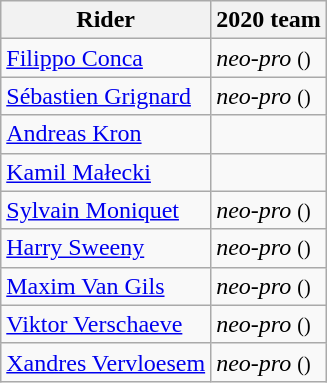<table class="wikitable">
<tr>
<th>Rider</th>
<th>2020 team</th>
</tr>
<tr>
<td><a href='#'>Filippo Conca</a></td>
<td><em>neo-pro</em> <small>()</small></td>
</tr>
<tr>
<td><a href='#'>Sébastien Grignard</a></td>
<td><em>neo-pro</em> <small>()</small></td>
</tr>
<tr>
<td><a href='#'>Andreas Kron</a></td>
<td></td>
</tr>
<tr>
<td><a href='#'>Kamil Małecki</a></td>
<td></td>
</tr>
<tr>
<td><a href='#'>Sylvain Moniquet</a></td>
<td><em>neo-pro</em> <small>()</small></td>
</tr>
<tr>
<td><a href='#'>Harry Sweeny</a></td>
<td><em>neo-pro</em> <small>()</small></td>
</tr>
<tr>
<td><a href='#'>Maxim Van Gils</a></td>
<td><em>neo-pro</em> <small>()</small></td>
</tr>
<tr>
<td><a href='#'>Viktor Verschaeve</a></td>
<td><em>neo-pro</em> <small>()</small></td>
</tr>
<tr>
<td><a href='#'>Xandres Vervloesem</a></td>
<td><em>neo-pro</em> <small>()</small></td>
</tr>
</table>
